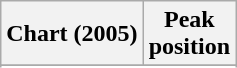<table class="wikitable">
<tr>
<th>Chart (2005)</th>
<th>Peak<br>position</th>
</tr>
<tr>
</tr>
<tr>
</tr>
<tr>
</tr>
</table>
